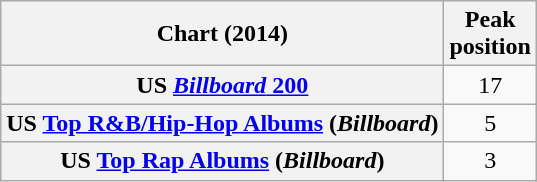<table class="wikitable sortable plainrowheaders" style="text-align:center">
<tr>
<th scope="col">Chart (2014)</th>
<th scope="col">Peak<br> position</th>
</tr>
<tr>
<th scope="row">US <a href='#'><em>Billboard</em> 200</a></th>
<td>17</td>
</tr>
<tr>
<th scope="row">US <a href='#'>Top R&B/Hip-Hop Albums</a> (<em>Billboard</em>)</th>
<td>5</td>
</tr>
<tr>
<th scope="row">US <a href='#'>Top Rap Albums</a> (<em>Billboard</em>)</th>
<td>3</td>
</tr>
</table>
